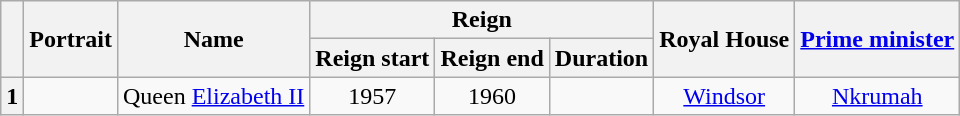<table class="wikitable" style="text-align:center">
<tr>
<th rowspan="2"></th>
<th rowspan="2">Portrait</th>
<th rowspan="2">Name<br></th>
<th colspan="3">Reign</th>
<th rowspan="2">Royal House</th>
<th rowspan="2"><a href='#'>Prime minister</a></th>
</tr>
<tr>
<th>Reign start</th>
<th>Reign end</th>
<th>Duration</th>
</tr>
<tr>
<th>1</th>
<td></td>
<td>Queen <a href='#'>Elizabeth II</a><br></td>
<td> 1957</td>
<td> 1960</td>
<td></td>
<td><a href='#'>Windsor</a></td>
<td><a href='#'>Nkrumah</a></td>
</tr>
</table>
